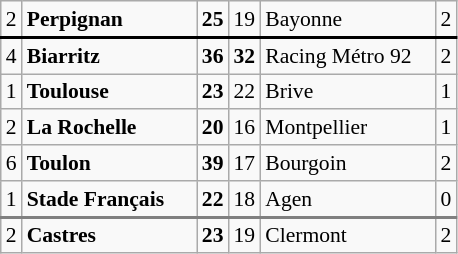<table class="wikitable left" cellpadding="0" cellspacing="0" style="font-size:90%;">
<tr>
<td>2</td>
<td width="110px"><strong>Perpignan</strong></td>
<td><strong>25</strong></td>
<td>19</td>
<td width="110px">Bayonne</td>
<td>2</td>
</tr>
<tr style="border-top:2px solid black;">
<td>4</td>
<td><strong>Biarritz</strong></td>
<td><strong>36</strong></td>
<td><strong>32</strong></td>
<td>Racing Métro 92</td>
<td>2</td>
</tr>
<tr>
<td>1</td>
<td><strong>Toulouse</strong></td>
<td><strong>23</strong></td>
<td>22</td>
<td>Brive</td>
<td>1</td>
</tr>
<tr>
<td>2</td>
<td><strong>La Rochelle</strong></td>
<td><strong>20</strong></td>
<td>16</td>
<td>Montpellier</td>
<td>1</td>
</tr>
<tr>
<td>6</td>
<td><strong>Toulon</strong></td>
<td><strong>39</strong></td>
<td>17</td>
<td>Bourgoin</td>
<td>2</td>
</tr>
<tr>
<td>1</td>
<td><strong>Stade Français</strong></td>
<td><strong>22</strong></td>
<td>18</td>
<td>Agen</td>
<td>0</td>
</tr>
<tr style="border-top:2px solid grey;">
<td>2</td>
<td><strong>Castres</strong></td>
<td><strong>23</strong></td>
<td>19</td>
<td>Clermont</td>
<td>2</td>
</tr>
</table>
